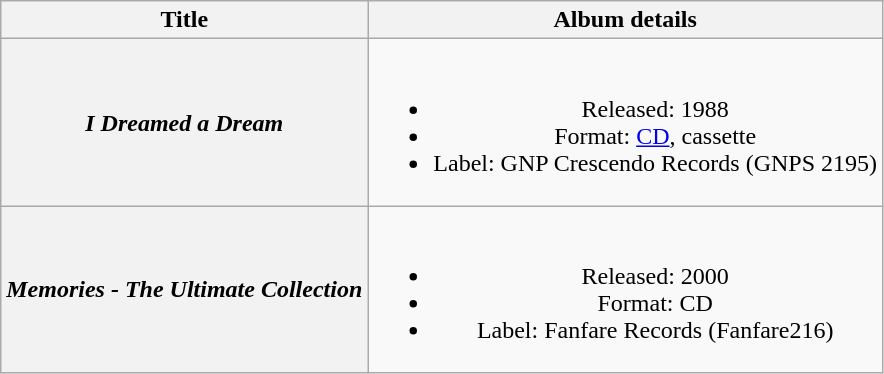<table class="wikitable plainrowheaders" style="text-align:center;" border="1">
<tr>
<th>Title</th>
<th>Album details</th>
</tr>
<tr>
<th scope="row"><em>I Dreamed a Dream</em></th>
<td><br><ul><li>Released: 1988</li><li>Format: <a href='#'>CD</a>, cassette</li><li>Label: GNP Crescendo Records (GNPS 2195)</li></ul></td>
</tr>
<tr>
<th scope="row"><em>Memories - The Ultimate Collection</em></th>
<td><br><ul><li>Released: 2000</li><li>Format: CD</li><li>Label: Fanfare Records (Fanfare216)</li></ul></td>
</tr>
</table>
